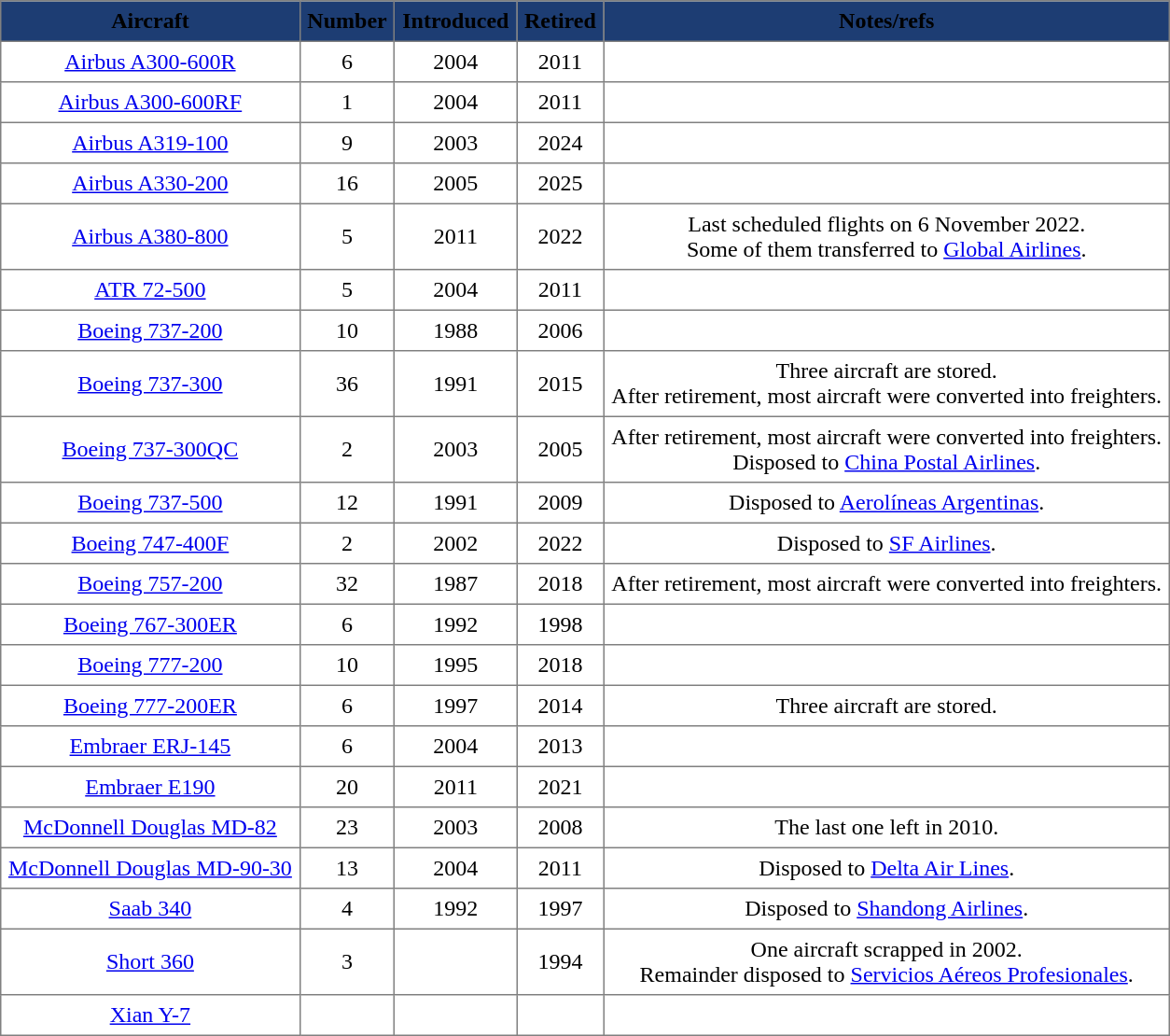<table class="toccolours" border="1" cellpadding="5" style="border-collapse:collapse;font-size:100%;text-align:center;margin:auto;">
<tr style="background:#1d3d73;">
<th><span>Aircraft</span></th>
<th><span>Number</span></th>
<th><span>Introduced</span></th>
<th><span>Retired</span></th>
<th><span>Notes/refs</span></th>
</tr>
<tr>
<td><a href='#'>Airbus A300-600R</a></td>
<td>6</td>
<td>2004</td>
<td>2011</td>
<td></td>
</tr>
<tr>
<td><a href='#'>Airbus A300-600RF</a></td>
<td>1</td>
<td>2004</td>
<td>2011</td>
<td></td>
</tr>
<tr>
<td><a href='#'>Airbus A319-100</a></td>
<td>9</td>
<td>2003</td>
<td>2024</td>
<td></td>
</tr>
<tr>
<td><a href='#'>Airbus A330-200</a></td>
<td>16</td>
<td>2005</td>
<td>2025</td>
<td></td>
</tr>
<tr>
<td><a href='#'>Airbus A380-800</a></td>
<td>5</td>
<td>2011</td>
<td>2022</td>
<td>Last scheduled flights on 6 November 2022.<br>Some of them transferred to <a href='#'>Global Airlines</a>.</td>
</tr>
<tr>
<td><a href='#'>ATR 72-500</a></td>
<td>5</td>
<td>2004</td>
<td>2011</td>
<td></td>
</tr>
<tr>
<td><a href='#'>Boeing 737-200</a></td>
<td>10</td>
<td>1988</td>
<td>2006</td>
<td></td>
</tr>
<tr>
<td><a href='#'>Boeing 737-300</a></td>
<td>36</td>
<td>1991</td>
<td>2015</td>
<td>Three aircraft are stored.<br>After retirement, most aircraft were converted into freighters.</td>
</tr>
<tr>
<td><a href='#'>Boeing 737-300QC</a></td>
<td>2</td>
<td>2003</td>
<td>2005</td>
<td>After retirement, most aircraft were converted into freighters.<br>Disposed to <a href='#'>China Postal Airlines</a>.</td>
</tr>
<tr>
<td><a href='#'>Boeing 737-500</a></td>
<td>12</td>
<td>1991</td>
<td>2009</td>
<td>Disposed to <a href='#'>Aerolíneas Argentinas</a>.</td>
</tr>
<tr>
<td><a href='#'>Boeing 747-400F</a></td>
<td>2</td>
<td>2002</td>
<td>2022</td>
<td>Disposed to <a href='#'>SF Airlines</a>.</td>
</tr>
<tr>
<td><a href='#'>Boeing 757-200</a></td>
<td>32</td>
<td>1987</td>
<td>2018</td>
<td>After retirement, most aircraft were converted into freighters.</td>
</tr>
<tr>
<td><a href='#'>Boeing 767-300ER</a></td>
<td>6</td>
<td>1992</td>
<td>1998</td>
<td></td>
</tr>
<tr>
<td><a href='#'>Boeing 777-200</a></td>
<td>10</td>
<td>1995</td>
<td>2018</td>
<td></td>
</tr>
<tr>
<td><a href='#'>Boeing 777-200ER</a></td>
<td>6</td>
<td>1997</td>
<td>2014</td>
<td>Three aircraft are stored.</td>
</tr>
<tr>
<td><a href='#'>Embraer ERJ-145</a></td>
<td>6</td>
<td>2004</td>
<td>2013</td>
<td></td>
</tr>
<tr>
<td><a href='#'>Embraer E190</a></td>
<td>20</td>
<td>2011</td>
<td>2021</td>
<td></td>
</tr>
<tr>
<td><a href='#'>McDonnell Douglas MD-82</a></td>
<td>23</td>
<td>2003</td>
<td>2008</td>
<td>The last one left in 2010.</td>
</tr>
<tr>
<td><a href='#'>McDonnell Douglas MD-90-30</a></td>
<td>13</td>
<td>2004</td>
<td>2011</td>
<td>Disposed to <a href='#'>Delta Air Lines</a>.</td>
</tr>
<tr>
<td><a href='#'>Saab 340</a></td>
<td>4</td>
<td>1992</td>
<td>1997</td>
<td>Disposed to <a href='#'>Shandong Airlines</a>.</td>
</tr>
<tr>
<td><a href='#'>Short 360</a></td>
<td>3</td>
<td></td>
<td>1994</td>
<td>One aircraft scrapped in 2002.<br>Remainder disposed to <a href='#'>Servicios Aéreos Profesionales</a>.</td>
</tr>
<tr>
<td><a href='#'>Xian Y-7</a></td>
<td></td>
<td></td>
<td></td>
<td></td>
</tr>
</table>
